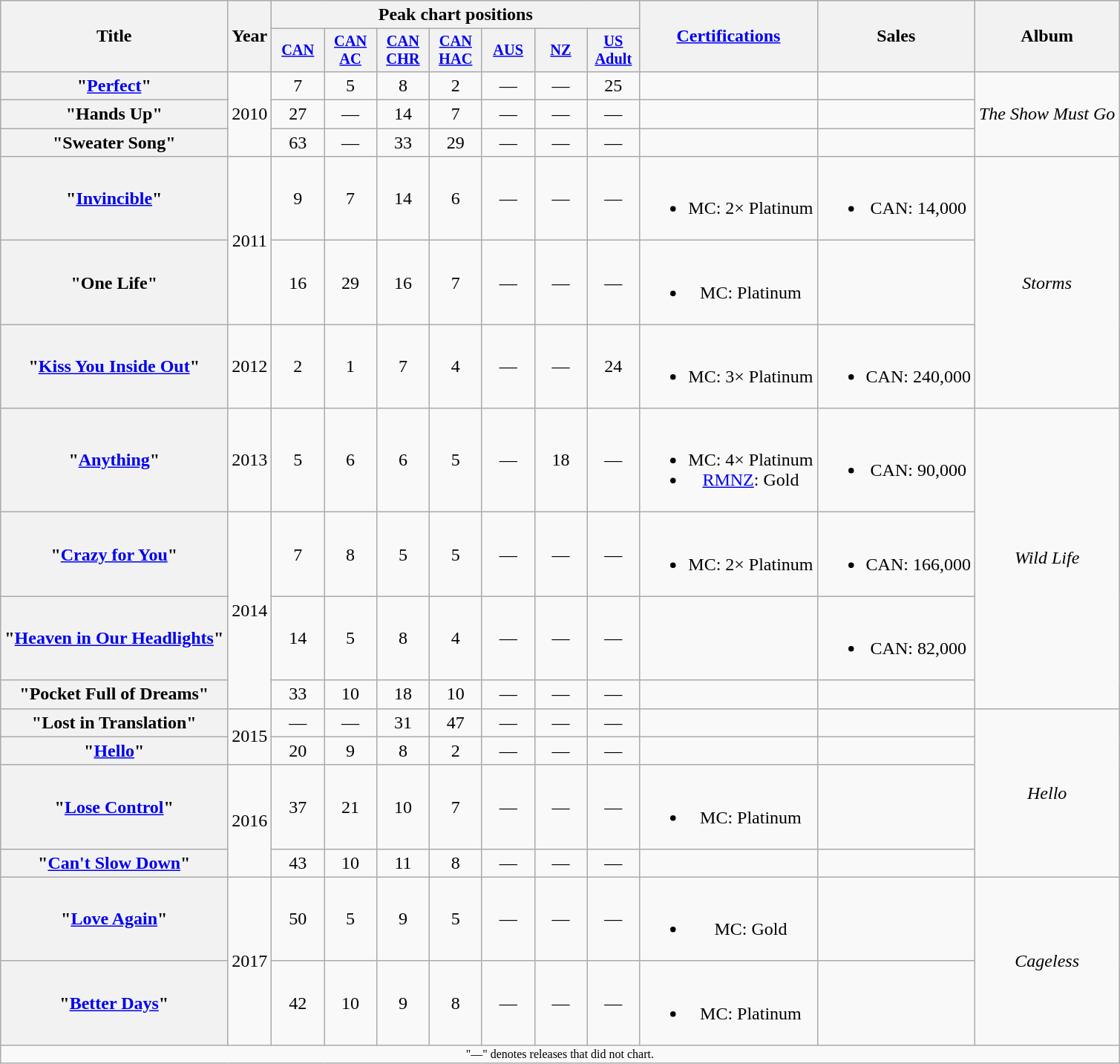<table class="wikitable plainrowheaders" style="text-align:center;">
<tr>
<th rowspan="2">Title</th>
<th rowspan="2" style="width:1em;">Year</th>
<th colspan="7">Peak chart positions</th>
<th rowspan="2"><a href='#'>Certifications</a></th>
<th rowspan="2">Sales</th>
<th rowspan="2">Album</th>
</tr>
<tr>
<th scope="col" style="width:3em;font-size:85%;"><a href='#'>CAN</a><br></th>
<th scope="col" style="width:3em;font-size:85%;"><a href='#'>CAN<br>AC</a><br></th>
<th scope="col" style="width:3em;font-size:85%;"><a href='#'>CAN<br>CHR</a><br></th>
<th scope="col" style="width:3em;font-size:85%;"><a href='#'>CAN<br>HAC</a><br></th>
<th scope="col" style="width:3em;font-size:85%;"><a href='#'>AUS</a><br></th>
<th scope="col" style="width:3em;font-size:85%;"><a href='#'>NZ</a><br></th>
<th scope="col" style="width:3em;font-size:85%;"><a href='#'>US<br>Adult</a><br></th>
</tr>
<tr>
<th scope="row">"<a href='#'>Perfect</a>"</th>
<td rowspan="3">2010</td>
<td>7</td>
<td>5</td>
<td>8</td>
<td>2</td>
<td>—</td>
<td>—</td>
<td>25</td>
<td></td>
<td></td>
<td rowspan="3"><em>The Show Must Go</em></td>
</tr>
<tr>
<th scope="row">"Hands Up"</th>
<td>27</td>
<td>—</td>
<td>14</td>
<td>7</td>
<td>—</td>
<td>—</td>
<td>—</td>
<td></td>
<td></td>
</tr>
<tr>
<th scope="row">"Sweater Song"</th>
<td>63</td>
<td>—</td>
<td>33</td>
<td>29</td>
<td>—</td>
<td>—</td>
<td>—</td>
<td></td>
<td></td>
</tr>
<tr>
<th scope="row">"<a href='#'>Invincible</a>" <br> </th>
<td rowspan="2">2011</td>
<td>9</td>
<td>7</td>
<td>14</td>
<td>6</td>
<td>—</td>
<td>—</td>
<td>—</td>
<td><br><ul><li>MC: 2× Platinum</li></ul></td>
<td><br><ul><li>CAN: 14,000</li></ul></td>
<td rowspan="3"><em>Storms</em></td>
</tr>
<tr>
<th scope="row">"One Life"</th>
<td>16</td>
<td>29</td>
<td>16</td>
<td>7</td>
<td>—</td>
<td>—</td>
<td>—</td>
<td><br><ul><li>MC: Platinum</li></ul></td>
<td></td>
</tr>
<tr>
<th scope="row">"<a href='#'>Kiss You Inside Out</a>"</th>
<td>2012</td>
<td>2</td>
<td>1</td>
<td>7</td>
<td>4</td>
<td>—</td>
<td>—</td>
<td>24</td>
<td><br><ul><li>MC: 3× Platinum</li></ul></td>
<td><br><ul><li>CAN: 240,000</li></ul></td>
</tr>
<tr>
<th scope="row">"<a href='#'>Anything</a>"</th>
<td>2013</td>
<td>5</td>
<td>6</td>
<td>6</td>
<td>5</td>
<td>—</td>
<td>18</td>
<td>—</td>
<td><br><ul><li>MC: 4× Platinum</li><li><a href='#'>RMNZ</a>: Gold</li></ul></td>
<td><br><ul><li>CAN: 90,000</li></ul></td>
<td rowspan="4"><em>Wild Life</em></td>
</tr>
<tr>
<th scope="row">"<a href='#'>Crazy for You</a>"</th>
<td rowspan="3">2014</td>
<td>7</td>
<td>8</td>
<td>5</td>
<td>5</td>
<td>—</td>
<td>—</td>
<td>—</td>
<td><br><ul><li>MC: 2× Platinum</li></ul></td>
<td><br><ul><li>CAN: 166,000</li></ul></td>
</tr>
<tr>
<th scope="row">"<a href='#'>Heaven in Our Headlights</a>"</th>
<td>14</td>
<td>5</td>
<td>8</td>
<td>4</td>
<td>—</td>
<td>—</td>
<td>—</td>
<td></td>
<td><br><ul><li>CAN: 82,000</li></ul></td>
</tr>
<tr>
<th scope="row">"Pocket Full of Dreams"</th>
<td>33</td>
<td>10</td>
<td>18</td>
<td>10</td>
<td>—</td>
<td>—</td>
<td>—</td>
<td></td>
<td></td>
</tr>
<tr>
<th scope="row">"Lost in Translation"</th>
<td rowspan="2">2015</td>
<td>—</td>
<td>—</td>
<td>31</td>
<td>47</td>
<td>—</td>
<td>—</td>
<td>—</td>
<td></td>
<td></td>
<td rowspan="4"><em>Hello</em></td>
</tr>
<tr>
<th scope="row">"<a href='#'>Hello</a>"</th>
<td>20</td>
<td>9</td>
<td>8</td>
<td>2</td>
<td>—</td>
<td>—</td>
<td>—</td>
<td></td>
<td></td>
</tr>
<tr>
<th scope="row">"<a href='#'>Lose Control</a>"</th>
<td rowspan="2">2016</td>
<td>37</td>
<td>21</td>
<td>10</td>
<td>7</td>
<td>—</td>
<td>—</td>
<td>—</td>
<td><br><ul><li>MC: Platinum</li></ul></td>
<td></td>
</tr>
<tr>
<th scope="row">"<a href='#'>Can't Slow Down</a>"</th>
<td>43</td>
<td>10</td>
<td>11</td>
<td>8</td>
<td>—</td>
<td>—</td>
<td>—</td>
<td></td>
<td></td>
</tr>
<tr>
<th scope="row">"<a href='#'>Love Again</a>"</th>
<td rowspan="2">2017</td>
<td>50</td>
<td>5</td>
<td>9</td>
<td>5</td>
<td>—</td>
<td>—</td>
<td>—</td>
<td><br><ul><li>MC: Gold</li></ul></td>
<td></td>
<td rowspan="2"><em>Cageless</em></td>
</tr>
<tr>
<th scope="row">"<a href='#'>Better Days</a>"</th>
<td>42</td>
<td>10</td>
<td>9</td>
<td>8</td>
<td>—</td>
<td>—</td>
<td>—</td>
<td><br><ul><li>MC: Platinum</li></ul></td>
<td></td>
</tr>
<tr>
<td colspan="12" style="text-align:center; font-size:8pt;">"—" denotes releases that did not chart.</td>
</tr>
</table>
